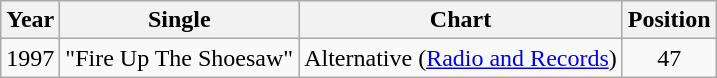<table class="wikitable">
<tr>
<th>Year</th>
<th>Single</th>
<th>Chart</th>
<th>Position</th>
</tr>
<tr>
<td>1997</td>
<td>"Fire Up The Shoesaw"</td>
<td>Alternative (<a href='#'>Radio and Records</a>)</td>
<td align="center">47</td>
</tr>
</table>
